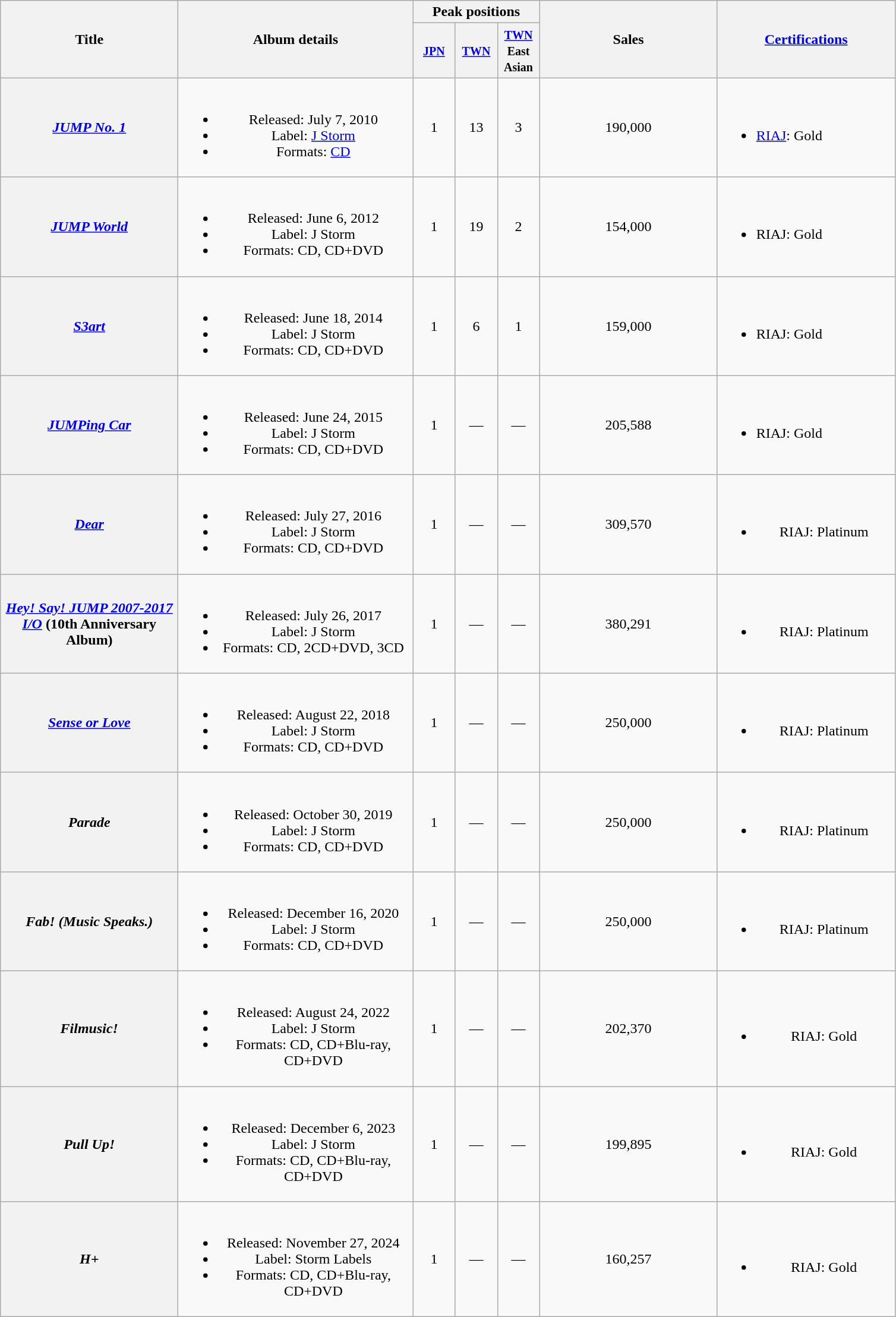<table class="wikitable plainrowheaders" style="text-align:center;">
<tr>
<th style="width:12em;" rowspan="2">Title</th>
<th style="width:16em;" rowspan="2">Album details</th>
<th colspan="3">Peak positions</th>
<th style="width:12em;" rowspan="2">Sales</th>
<th style="width:12em;" rowspan="2"><a href='#'>Certifications</a></th>
</tr>
<tr>
<th style="width:2.5em;"><small><a href='#'>JPN</a></small><br></th>
<th style="width:2.5em;"><small><a href='#'>TWN</a></small><br></th>
<th style="width:2.5em;"><small><a href='#'>TWN</a> East Asian</small><br></th>
</tr>
<tr>
<th scope="row"><em><a href='#'>JUMP No. 1</a></em></th>
<td><br><ul><li>Released: July 7, 2010</li><li>Label: <a href='#'>J Storm</a></li><li>Formats: <a href='#'>CD</a></li></ul></td>
<td>1</td>
<td>13</td>
<td>3</td>
<td>190,000</td>
<td align="left"><br><ul><li><a href='#'>RIAJ</a>: Gold</li></ul></td>
</tr>
<tr>
<th scope="row"><em><a href='#'>JUMP World</a></em></th>
<td><br><ul><li>Released: June 6, 2012</li><li>Label: J Storm</li><li>Formats: CD, CD+DVD</li></ul></td>
<td>1</td>
<td>19</td>
<td>2</td>
<td>154,000</td>
<td align="left"><br><ul><li>RIAJ: Gold</li></ul></td>
</tr>
<tr>
<th scope="row"><em><a href='#'>S3art</a></em></th>
<td><br><ul><li>Released: June 18, 2014</li><li>Label: J Storm</li><li>Formats: CD, CD+DVD</li></ul></td>
<td>1</td>
<td>6</td>
<td>1</td>
<td>159,000</td>
<td align="left"><br><ul><li>RIAJ: Gold</li></ul></td>
</tr>
<tr>
<th scope="row"><em><a href='#'>JUMPing Car</a></em></th>
<td><br><ul><li>Released: June 24, 2015</li><li>Label: J Storm</li><li>Formats: CD, CD+DVD</li></ul></td>
<td>1</td>
<td>—</td>
<td>—</td>
<td>205,588</td>
<td align="left"><br><ul><li>RIAJ: Gold</li></ul></td>
</tr>
<tr>
<th scope="row"><em><a href='#'>Dear</a></em></th>
<td><br><ul><li>Released: July 27, 2016</li><li>Label: J Storm</li><li>Formats: CD, CD+DVD</li></ul></td>
<td>1</td>
<td>—</td>
<td>—</td>
<td>309,570</td>
<td align="center"><br><ul><li>RIAJ: Platinum</li></ul></td>
</tr>
<tr>
<th scope="row"><em><a href='#'>Hey! Say! JUMP 2007-2017 I/O</a></em> (10th Anniversary Album)</th>
<td><br><ul><li>Released: July 26, 2017</li><li>Label: J Storm</li><li>Formats: CD, 2CD+DVD, 3CD</li></ul></td>
<td>1</td>
<td>—</td>
<td>—</td>
<td>380,291</td>
<td align="center"><br><ul><li>RIAJ: Platinum</li></ul></td>
</tr>
<tr>
<th scope="row"><em><a href='#'>Sense or Love</a></em></th>
<td><br><ul><li>Released: August 22, 2018</li><li>Label: J Storm</li><li>Formats: CD, CD+DVD</li></ul></td>
<td>1</td>
<td>—</td>
<td>—</td>
<td>250,000</td>
<td><br><ul><li>RIAJ: Platinum</li></ul></td>
</tr>
<tr>
<th scope="row"><em>Parade</em></th>
<td><br><ul><li>Released: October 30, 2019</li><li>Label: J Storm</li><li>Formats: CD, CD+DVD</li></ul></td>
<td>1</td>
<td>—</td>
<td>—</td>
<td>250,000</td>
<td><br><ul><li>RIAJ: Platinum</li></ul></td>
</tr>
<tr>
<th scope="row"><em>Fab! (Music Speaks.)</em></th>
<td><br><ul><li>Released: December 16, 2020</li><li>Label: J Storm</li><li>Formats: CD, CD+DVD</li></ul></td>
<td>1</td>
<td>—</td>
<td>—</td>
<td>250,000</td>
<td><br><ul><li>RIAJ: Platinum</li></ul></td>
</tr>
<tr>
<th scope="row"><em>Filmusic!</em></th>
<td><br><ul><li>Released: August 24, 2022</li><li>Label: J Storm</li><li>Formats: CD, CD+Blu-ray, CD+DVD</li></ul></td>
<td>1</td>
<td>—</td>
<td>—</td>
<td>202,370</td>
<td><br><ul><li>RIAJ: Gold</li></ul></td>
</tr>
<tr>
<th scope="row"><em>Pull Up!</em></th>
<td><br><ul><li>Released: December 6, 2023</li><li>Label: J Storm</li><li>Formats: CD, CD+Blu-ray, CD+DVD</li></ul></td>
<td>1</td>
<td>—</td>
<td>—</td>
<td>199,895</td>
<td><br><ul><li>RIAJ: Gold</li></ul></td>
</tr>
<tr>
<th scope="row"><em>H+</em></th>
<td><br><ul><li>Released: November 27, 2024</li><li>Label: Storm Labels</li><li>Formats: CD, CD+Blu-ray, CD+DVD</li></ul></td>
<td>1</td>
<td>—</td>
<td>—</td>
<td>160,257</td>
<td><br><ul><li>RIAJ: Gold</li></ul></td>
</tr>
</table>
